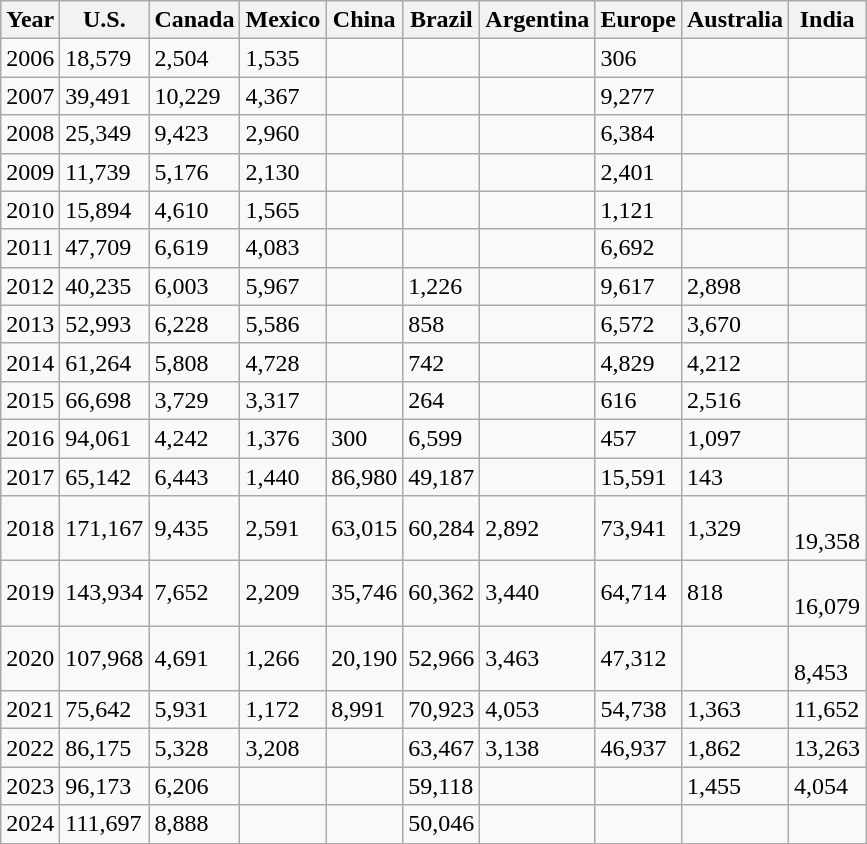<table class="wikitable">
<tr>
<th>Year</th>
<th>U.S.</th>
<th>Canada</th>
<th>Mexico</th>
<th>China</th>
<th>Brazil</th>
<th>Argentina</th>
<th>Europe</th>
<th>Australia</th>
<th>India</th>
</tr>
<tr>
<td>2006</td>
<td>18,579</td>
<td>2,504</td>
<td>1,535</td>
<td></td>
<td></td>
<td></td>
<td>306</td>
<td></td>
<td></td>
</tr>
<tr>
<td>2007</td>
<td>39,491</td>
<td>10,229</td>
<td>4,367</td>
<td></td>
<td></td>
<td></td>
<td>9,277</td>
<td></td>
<td></td>
</tr>
<tr>
<td>2008</td>
<td>25,349</td>
<td>9,423</td>
<td>2,960</td>
<td></td>
<td></td>
<td></td>
<td>6,384</td>
<td></td>
<td></td>
</tr>
<tr>
<td>2009</td>
<td>11,739</td>
<td>5,176</td>
<td>2,130</td>
<td></td>
<td></td>
<td></td>
<td>2,401</td>
<td></td>
<td></td>
</tr>
<tr>
<td>2010</td>
<td>15,894</td>
<td>4,610</td>
<td>1,565</td>
<td></td>
<td></td>
<td></td>
<td>1,121</td>
<td></td>
<td></td>
</tr>
<tr>
<td>2011</td>
<td>47,709</td>
<td>6,619</td>
<td>4,083</td>
<td></td>
<td></td>
<td></td>
<td>6,692</td>
<td></td>
<td></td>
</tr>
<tr>
<td>2012</td>
<td>40,235</td>
<td>6,003</td>
<td>5,967</td>
<td></td>
<td>1,226</td>
<td></td>
<td>9,617</td>
<td>2,898</td>
<td></td>
</tr>
<tr>
<td>2013</td>
<td>52,993</td>
<td>6,228</td>
<td>5,586</td>
<td></td>
<td>858</td>
<td></td>
<td>6,572</td>
<td>3,670</td>
<td></td>
</tr>
<tr>
<td>2014</td>
<td>61,264</td>
<td>5,808</td>
<td>4,728</td>
<td></td>
<td>742</td>
<td></td>
<td>4,829</td>
<td>4,212</td>
<td></td>
</tr>
<tr>
<td>2015</td>
<td>66,698</td>
<td>3,729</td>
<td>3,317</td>
<td></td>
<td>264</td>
<td></td>
<td>616</td>
<td>2,516</td>
<td></td>
</tr>
<tr>
<td>2016</td>
<td>94,061</td>
<td>4,242</td>
<td>1,376</td>
<td>300</td>
<td>6,599</td>
<td></td>
<td>457</td>
<td>1,097</td>
<td></td>
</tr>
<tr>
<td>2017</td>
<td>65,142</td>
<td>6,443</td>
<td>1,440</td>
<td>86,980</td>
<td>49,187</td>
<td></td>
<td>15,591</td>
<td>143</td>
<td></td>
</tr>
<tr>
<td>2018</td>
<td>171,167</td>
<td>9,435</td>
<td>2,591</td>
<td>63,015</td>
<td>60,284</td>
<td>2,892</td>
<td>73,941</td>
<td>1,329</td>
<td><br>19,358</td>
</tr>
<tr>
<td>2019</td>
<td>143,934</td>
<td>7,652</td>
<td>2,209</td>
<td>35,746</td>
<td>60,362</td>
<td>3,440</td>
<td>64,714</td>
<td>818</td>
<td><br>16,079</td>
</tr>
<tr>
<td>2020</td>
<td>107,968</td>
<td>4,691</td>
<td>1,266</td>
<td>20,190</td>
<td>52,966</td>
<td>3,463</td>
<td>47,312</td>
<td></td>
<td><br>8,453</td>
</tr>
<tr>
<td>2021</td>
<td>75,642</td>
<td>5,931</td>
<td>1,172</td>
<td>8,991</td>
<td>70,923</td>
<td>4,053</td>
<td>54,738</td>
<td>1,363</td>
<td>11,652</td>
</tr>
<tr>
<td>2022</td>
<td>86,175</td>
<td>5,328</td>
<td>3,208</td>
<td></td>
<td>63,467</td>
<td>3,138</td>
<td>46,937</td>
<td>1,862</td>
<td>13,263</td>
</tr>
<tr>
<td>2023</td>
<td>96,173</td>
<td>6,206</td>
<td></td>
<td></td>
<td>59,118</td>
<td></td>
<td></td>
<td>1,455</td>
<td>4,054</td>
</tr>
<tr>
<td>2024</td>
<td>111,697</td>
<td>8,888</td>
<td></td>
<td></td>
<td>50,046</td>
<td></td>
<td></td>
<td></td>
<td></td>
</tr>
</table>
